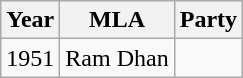<table class="wikitable sortable">
<tr>
<th>Year</th>
<th>MLA</th>
<th colspan=2>Party</th>
</tr>
<tr>
<td>1951</td>
<td>Ram Dhan</td>
<td></td>
</tr>
</table>
